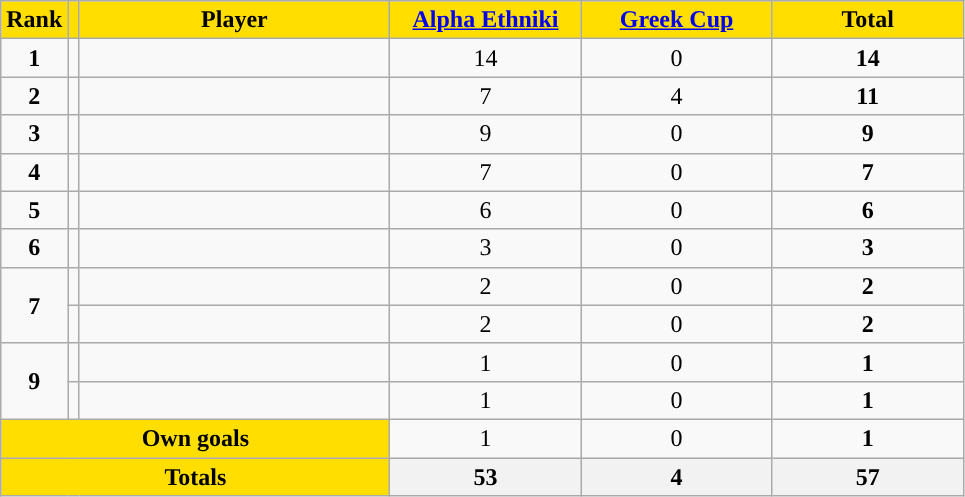<table class="wikitable sortable" style="text-align: center">
<tr>
<th style="background:#FFDE00">Rank</th>
<th style="background:#FFDE00"></th>
<th width=200 style="background:#FFDE00">Player</th>
<th width=120 style="background:#FFDE00"><a href='#'>Alpha Ethniki</a></th>
<th width=120 style="background:#FFDE00"><a href='#'>Greek Cup</a></th>
<th width=120 style="background:#FFDE00">Total</th>
</tr>
<tr>
<td><strong>1</strong></td>
<td></td>
<td align=left></td>
<td>14</td>
<td>0</td>
<td><strong>14</strong></td>
</tr>
<tr>
<td><strong>2</strong></td>
<td></td>
<td align=left></td>
<td>7</td>
<td>4</td>
<td><strong>11</strong></td>
</tr>
<tr>
<td><strong>3</strong></td>
<td></td>
<td align=left></td>
<td>9</td>
<td>0</td>
<td><strong>9</strong></td>
</tr>
<tr>
<td><strong>4</strong></td>
<td></td>
<td align=left></td>
<td>7</td>
<td>0</td>
<td><strong>7</strong></td>
</tr>
<tr>
<td><strong>5</strong></td>
<td></td>
<td align=left></td>
<td>6</td>
<td>0</td>
<td><strong>6</strong></td>
</tr>
<tr>
<td><strong>6</strong></td>
<td></td>
<td align=left></td>
<td>3</td>
<td>0</td>
<td><strong>3</strong></td>
</tr>
<tr>
<td rowspan=2><strong>7</strong></td>
<td></td>
<td align=left></td>
<td>2</td>
<td>0</td>
<td><strong>2</strong></td>
</tr>
<tr>
<td></td>
<td align=left></td>
<td>2</td>
<td>0</td>
<td><strong>2</strong></td>
</tr>
<tr>
<td rowspan=2><strong>9</strong></td>
<td></td>
<td align=left></td>
<td>1</td>
<td>0</td>
<td><strong>1</strong></td>
</tr>
<tr>
<td></td>
<td align=left></td>
<td>1</td>
<td>0</td>
<td><strong>1</strong></td>
</tr>
<tr class="sortbottom">
<td colspan=3 style="background:#FFDE00"><strong>Own goals</strong></td>
<td>1</td>
<td>0</td>
<td><strong>1</strong></td>
</tr>
<tr class="sortbottom">
<th colspan=3 style="background:#FFDE00"><strong>Totals</strong></th>
<th><strong>53</strong></th>
<th><strong> 4</strong></th>
<th><strong>57</strong></th>
</tr>
</table>
